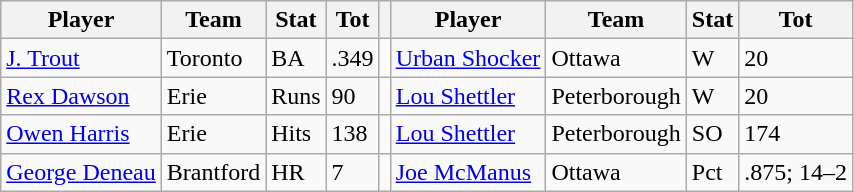<table class="wikitable">
<tr>
<th>Player</th>
<th>Team</th>
<th>Stat</th>
<th>Tot</th>
<th></th>
<th>Player</th>
<th>Team</th>
<th>Stat</th>
<th>Tot</th>
</tr>
<tr>
<td><a href='#'>J. Trout</a></td>
<td>Toronto</td>
<td>BA</td>
<td>.349</td>
<td></td>
<td><a href='#'>Urban Shocker</a></td>
<td>Ottawa</td>
<td>W</td>
<td>20</td>
</tr>
<tr>
<td><a href='#'>Rex Dawson</a></td>
<td>Erie</td>
<td>Runs</td>
<td>90</td>
<td></td>
<td><a href='#'>Lou Shettler</a></td>
<td>Peterborough</td>
<td>W</td>
<td>20</td>
</tr>
<tr>
<td><a href='#'>Owen Harris</a></td>
<td>Erie</td>
<td>Hits</td>
<td>138</td>
<td></td>
<td><a href='#'>Lou Shettler</a></td>
<td>Peterborough</td>
<td>SO</td>
<td>174</td>
</tr>
<tr>
<td><a href='#'>George Deneau</a></td>
<td>Brantford</td>
<td>HR</td>
<td>7</td>
<td></td>
<td><a href='#'>Joe McManus</a></td>
<td>Ottawa</td>
<td>Pct</td>
<td>.875; 14–2</td>
</tr>
</table>
